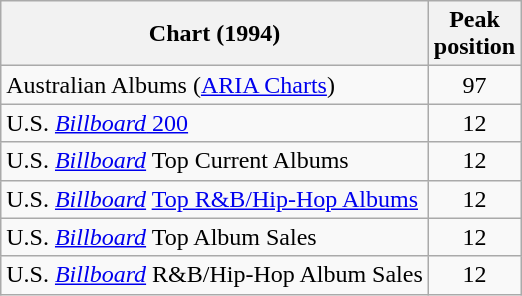<table class="wikitable">
<tr>
<th>Chart (1994)</th>
<th>Peak<br>position</th>
</tr>
<tr>
<td>Australian Albums (<a href='#'>ARIA Charts</a>)</td>
<td style="text-align:center;">97</td>
</tr>
<tr>
<td>U.S. <a href='#'><em>Billboard</em> 200</a></td>
<td style="text-align:center;">12</td>
</tr>
<tr>
<td>U.S. <em><a href='#'>Billboard</a></em> Top Current Albums</td>
<td style="text-align:center;">12</td>
</tr>
<tr>
<td>U.S. <em><a href='#'>Billboard</a></em> <a href='#'>Top R&B/Hip-Hop Albums</a></td>
<td style="text-align:center;">12</td>
</tr>
<tr>
<td>U.S. <em><a href='#'>Billboard</a></em> Top Album Sales</td>
<td style="text-align:center;">12</td>
</tr>
<tr>
<td>U.S. <em><a href='#'>Billboard</a></em> R&B/Hip-Hop Album Sales</td>
<td style="text-align:center;">12</td>
</tr>
</table>
